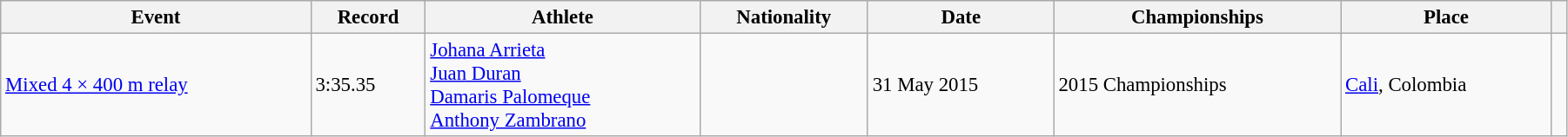<table class="wikitable" style="font-size:95%; width: 95%;">
<tr>
<th>Event</th>
<th>Record</th>
<th>Athlete</th>
<th>Nationality</th>
<th>Date</th>
<th>Championships</th>
<th>Place</th>
<th></th>
</tr>
<tr>
<td><a href='#'>Mixed 4 × 400 m relay</a></td>
<td>3:35.35</td>
<td><a href='#'>Johana Arrieta</a><br><a href='#'>Juan Duran</a><br><a href='#'>Damaris Palomeque</a><br><a href='#'>Anthony Zambrano</a></td>
<td></td>
<td>31 May 2015</td>
<td>2015 Championships</td>
<td> <a href='#'>Cali</a>, Colombia</td>
<td></td>
</tr>
</table>
